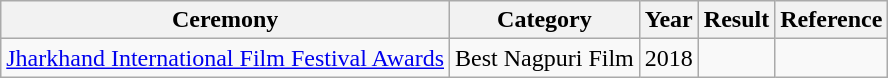<table class="wikitable">
<tr>
<th>Ceremony</th>
<th>Category</th>
<th>Year</th>
<th>Result</th>
<th>Reference</th>
</tr>
<tr>
<td><a href='#'>Jharkhand International Film Festival Awards</a></td>
<td>Best Nagpuri Film</td>
<td>2018</td>
<td></td>
<td></td>
</tr>
</table>
